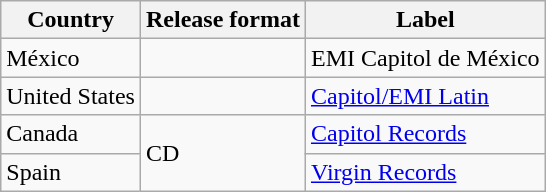<table class="wikitable">
<tr>
<th>Country</th>
<th>Release format</th>
<th>Label</th>
</tr>
<tr>
<td>México</td>
<td></td>
<td>EMI Capitol de México</td>
</tr>
<tr>
<td>United States</td>
<td></td>
<td><a href='#'>Capitol/EMI Latin</a></td>
</tr>
<tr>
<td>Canada</td>
<td rowspan="2">CD</td>
<td><a href='#'>Capitol Records</a></td>
</tr>
<tr>
<td>Spain</td>
<td><a href='#'>Virgin Records</a></td>
</tr>
</table>
